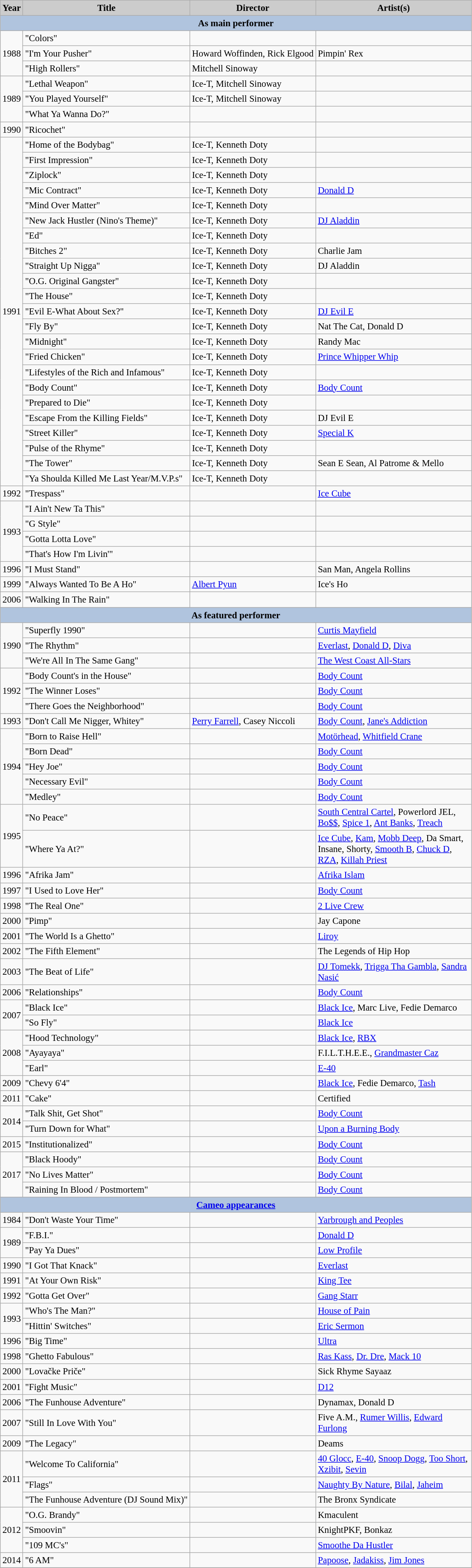<table class="wikitable" style="font-size:95%">
<tr>
<th style="background:#ccc;">Year</th>
<th style="background:#ccc;">Title</th>
<th style="background:#ccc;">Director</th>
<th style="background:#ccc;width:250px">Artist(s)</th>
</tr>
<tr style="text-align:center;">
<th colspan="4" style="background:#B0C4DE;">As main performer</th>
</tr>
<tr>
<td rowspan="3" style="text-align:center;">1988</td>
<td>"Colors"</td>
<td></td>
<td></td>
</tr>
<tr>
<td>"I'm Your Pusher"</td>
<td>Howard Woffinden, Rick Elgood</td>
<td>Pimpin' Rex</td>
</tr>
<tr>
<td>"High Rollers"</td>
<td>Mitchell Sinoway</td>
<td></td>
</tr>
<tr>
<td rowspan="3" style="text-align:center;">1989</td>
<td>"Lethal Weapon"</td>
<td>Ice-T, Mitchell Sinoway</td>
<td></td>
</tr>
<tr>
<td>"You Played Yourself"</td>
<td>Ice-T, Mitchell Sinoway</td>
<td></td>
</tr>
<tr>
<td>"What Ya Wanna Do?"</td>
<td></td>
<td></td>
</tr>
<tr>
<td style="text-align:center;">1990</td>
<td>"Ricochet"</td>
<td></td>
<td></td>
</tr>
<tr>
<td rowspan="23" style="text-align:center;">1991</td>
<td>"Home of the Bodybag"</td>
<td>Ice-T, Kenneth Doty</td>
<td></td>
</tr>
<tr>
<td>"First Impression"</td>
<td>Ice-T, Kenneth Doty</td>
<td></td>
</tr>
<tr>
<td>"Ziplock"</td>
<td>Ice-T, Kenneth Doty</td>
<td></td>
</tr>
<tr>
<td>"Mic Contract"</td>
<td>Ice-T, Kenneth Doty</td>
<td><a href='#'>Donald D</a></td>
</tr>
<tr>
<td>"Mind Over Matter"</td>
<td>Ice-T, Kenneth Doty</td>
<td></td>
</tr>
<tr>
<td>"New Jack Hustler (Nino's Theme)"</td>
<td>Ice-T, Kenneth Doty</td>
<td><a href='#'>DJ Aladdin</a></td>
</tr>
<tr>
<td>"Ed"</td>
<td>Ice-T, Kenneth Doty</td>
<td></td>
</tr>
<tr>
<td>"Bitches 2"</td>
<td>Ice-T, Kenneth Doty</td>
<td>Charlie Jam</td>
</tr>
<tr>
<td>"Straight Up Nigga"</td>
<td>Ice-T, Kenneth Doty</td>
<td>DJ Aladdin</td>
</tr>
<tr>
<td>"O.G. Original Gangster"</td>
<td>Ice-T, Kenneth Doty</td>
<td></td>
</tr>
<tr>
<td>"The House"</td>
<td>Ice-T, Kenneth Doty</td>
<td></td>
</tr>
<tr>
<td>"Evil E-What About Sex?"</td>
<td>Ice-T, Kenneth Doty</td>
<td><a href='#'>DJ Evil E</a></td>
</tr>
<tr>
<td>"Fly By"</td>
<td>Ice-T, Kenneth Doty</td>
<td>Nat The Cat, Donald D</td>
</tr>
<tr>
<td>"Midnight"</td>
<td>Ice-T, Kenneth Doty</td>
<td>Randy Mac</td>
</tr>
<tr>
<td>"Fried Chicken"</td>
<td>Ice-T, Kenneth Doty</td>
<td><a href='#'>Prince Whipper Whip</a></td>
</tr>
<tr>
<td>"Lifestyles of the Rich and Infamous"</td>
<td>Ice-T, Kenneth Doty</td>
<td></td>
</tr>
<tr>
<td>"Body Count"</td>
<td>Ice-T, Kenneth Doty</td>
<td><a href='#'>Body Count</a></td>
</tr>
<tr>
<td>"Prepared to Die"</td>
<td>Ice-T, Kenneth Doty</td>
<td></td>
</tr>
<tr>
<td>"Escape From the Killing Fields"</td>
<td>Ice-T, Kenneth Doty</td>
<td>DJ Evil E</td>
</tr>
<tr>
<td>"Street Killer"</td>
<td>Ice-T, Kenneth Doty</td>
<td><a href='#'>Special K</a></td>
</tr>
<tr>
<td>"Pulse of the Rhyme"</td>
<td>Ice-T, Kenneth Doty</td>
<td></td>
</tr>
<tr>
<td>"The Tower"</td>
<td>Ice-T, Kenneth Doty</td>
<td>Sean E Sean, Al Patrome & Mello</td>
</tr>
<tr>
<td>"Ya Shoulda Killed Me Last Year/M.V.P.s"</td>
<td>Ice-T, Kenneth Doty</td>
<td></td>
</tr>
<tr>
<td style="text-align:center;">1992</td>
<td>"Trespass"</td>
<td></td>
<td><a href='#'>Ice Cube</a></td>
</tr>
<tr>
<td rowspan="4" style="text-align:center;">1993</td>
<td>"I Ain't New Ta This"</td>
<td></td>
<td></td>
</tr>
<tr>
<td>"G Style"</td>
<td></td>
<td></td>
</tr>
<tr>
<td>"Gotta Lotta Love"</td>
<td></td>
<td></td>
</tr>
<tr>
<td>"That's How I'm Livin'"</td>
<td></td>
<td></td>
</tr>
<tr>
<td style="text-align:center;">1996</td>
<td>"I Must Stand"</td>
<td></td>
<td>San Man, Angela Rollins</td>
</tr>
<tr>
<td style="text-align:center;">1999</td>
<td>"Always Wanted To Be A Ho"</td>
<td><a href='#'>Albert Pyun</a></td>
<td>Ice's Ho</td>
</tr>
<tr>
<td style="text-align:center;">2006</td>
<td>"Walking In The Rain"</td>
<td></td>
<td></td>
</tr>
<tr>
<th colspan="4" style="background:#B0C4DE;">As featured performer</th>
</tr>
<tr>
<td rowspan="3" style="text-align:center;">1990</td>
<td>"Superfly 1990"</td>
<td></td>
<td><a href='#'>Curtis Mayfield</a></td>
</tr>
<tr>
<td>"The Rhythm"</td>
<td></td>
<td><a href='#'>Everlast</a>, <a href='#'>Donald D</a>, <a href='#'>Diva</a></td>
</tr>
<tr>
<td>"We're All In The Same Gang"</td>
<td></td>
<td><a href='#'>The West Coast All-Stars</a></td>
</tr>
<tr>
<td rowspan="3" style="text-align:center;">1992</td>
<td>"Body Count's in the House"</td>
<td></td>
<td><a href='#'>Body Count</a></td>
</tr>
<tr>
<td>"The Winner Loses"</td>
<td></td>
<td><a href='#'>Body Count</a></td>
</tr>
<tr>
<td>"There Goes the Neighborhood"</td>
<td></td>
<td><a href='#'>Body Count</a></td>
</tr>
<tr>
<td style="text-align:center;">1993</td>
<td>"Don't Call Me Nigger, Whitey"</td>
<td><a href='#'>Perry Farrell</a>, Casey Niccoli</td>
<td><a href='#'>Body Count</a>, <a href='#'>Jane's Addiction</a></td>
</tr>
<tr>
<td rowspan="5" style="text-align:center;">1994</td>
<td>"Born to Raise Hell"</td>
<td></td>
<td><a href='#'>Motörhead</a>, <a href='#'>Whitfield Crane</a></td>
</tr>
<tr>
<td>"Born Dead"</td>
<td></td>
<td><a href='#'>Body Count</a></td>
</tr>
<tr>
<td>"Hey Joe"</td>
<td></td>
<td><a href='#'>Body Count</a></td>
</tr>
<tr>
<td>"Necessary Evil"</td>
<td></td>
<td><a href='#'>Body Count</a></td>
</tr>
<tr>
<td>"Medley"</td>
<td></td>
<td><a href='#'>Body Count</a></td>
</tr>
<tr>
<td rowspan="2" style="text-align:center;">1995</td>
<td>"No Peace"</td>
<td></td>
<td><a href='#'>South Central Cartel</a>, Powerlord JEL, <a href='#'>Bo$$</a>, <a href='#'>Spice 1</a>, <a href='#'>Ant Banks</a>, <a href='#'>Treach</a></td>
</tr>
<tr>
<td>"Where Ya At?"</td>
<td></td>
<td><a href='#'>Ice Cube</a>, <a href='#'>Kam</a>, <a href='#'>Mobb Deep</a>, Da Smart, Insane, Shorty, <a href='#'>Smooth B</a>, <a href='#'>Chuck D</a>, <a href='#'>RZA</a>, <a href='#'>Killah Priest</a></td>
</tr>
<tr>
<td style="text-align:center;">1996</td>
<td>"Afrika Jam"</td>
<td></td>
<td><a href='#'>Afrika Islam</a></td>
</tr>
<tr>
<td style="text-align:center;">1997</td>
<td>"I Used to Love Her"</td>
<td></td>
<td><a href='#'>Body Count</a></td>
</tr>
<tr>
<td style="text-align:center;">1998</td>
<td>"The Real One"</td>
<td></td>
<td><a href='#'>2 Live Crew</a></td>
</tr>
<tr>
<td style="text-align:center;">2000</td>
<td>"Pimp"</td>
<td></td>
<td>Jay Capone</td>
</tr>
<tr>
<td style="text-align:center;">2001</td>
<td>"The World Is a Ghetto"</td>
<td></td>
<td><a href='#'>Liroy</a></td>
</tr>
<tr>
<td style="text-align:center;">2002</td>
<td>"The Fifth Element"</td>
<td></td>
<td>The Legends of Hip Hop</td>
</tr>
<tr>
<td style="text-align:center;">2003</td>
<td>"The Beat of Life"</td>
<td></td>
<td><a href='#'>DJ Tomekk</a>, <a href='#'>Trigga Tha Gambla</a>, <a href='#'>Sandra Nasić</a></td>
</tr>
<tr>
<td style="text-align:center;">2006</td>
<td>"Relationships"</td>
<td></td>
<td><a href='#'>Body Count</a></td>
</tr>
<tr>
<td rowspan="2" style="text-align:center;">2007</td>
<td>"Black Ice"</td>
<td></td>
<td><a href='#'>Black Ice</a>, Marc Live, Fedie Demarco</td>
</tr>
<tr>
<td>"So Fly"</td>
<td></td>
<td><a href='#'>Black Ice</a></td>
</tr>
<tr>
<td rowspan="3" style="text-align:center;">2008</td>
<td>"Hood Technology"</td>
<td></td>
<td><a href='#'>Black Ice</a>, <a href='#'>RBX</a></td>
</tr>
<tr>
<td>"Ayayaya"</td>
<td></td>
<td>F.I.L.T.H.E.E., <a href='#'>Grandmaster Caz</a></td>
</tr>
<tr>
<td>"Earl"</td>
<td></td>
<td><a href='#'>E-40</a></td>
</tr>
<tr>
<td style="text-align:center;">2009</td>
<td>"Chevy 6'4"</td>
<td></td>
<td><a href='#'>Black Ice</a>, Fedie Demarco, <a href='#'>Tash</a></td>
</tr>
<tr>
<td style="text-align:center;">2011</td>
<td>"Cake"</td>
<td></td>
<td>Certified</td>
</tr>
<tr>
<td rowspan="2" style="text-align:center;">2014</td>
<td>"Talk Shit, Get Shot"</td>
<td></td>
<td><a href='#'>Body Count</a></td>
</tr>
<tr>
<td>"Turn Down for What"</td>
<td></td>
<td><a href='#'>Upon a Burning Body</a></td>
</tr>
<tr>
<td style="text-align:center;">2015</td>
<td>"Institutionalized"</td>
<td></td>
<td><a href='#'>Body Count</a></td>
</tr>
<tr>
<td rowspan="3" style="text-align:center;">2017</td>
<td>"Black Hoody"</td>
<td></td>
<td><a href='#'>Body Count</a></td>
</tr>
<tr>
<td>"No Lives Matter"</td>
<td></td>
<td><a href='#'>Body Count</a></td>
</tr>
<tr>
<td>"Raining In Blood / Postmortem"</td>
<td></td>
<td><a href='#'>Body Count</a></td>
</tr>
<tr>
<th colspan="4" style="background:#B0C4DE;"><a href='#'>Cameo appearances</a></th>
</tr>
<tr>
<td style="text-align:center;">1984</td>
<td>"Don't Waste Your Time"</td>
<td></td>
<td><a href='#'>Yarbrough and Peoples</a></td>
</tr>
<tr>
<td rowspan="2" style="text-align:center;">1989</td>
<td>"F.B.I."</td>
<td></td>
<td><a href='#'>Donald D</a></td>
</tr>
<tr>
<td>"Pay Ya Dues"</td>
<td></td>
<td><a href='#'>Low Profile</a></td>
</tr>
<tr>
<td style="text-align:center;">1990</td>
<td>"I Got That Knack"</td>
<td></td>
<td><a href='#'>Everlast</a></td>
</tr>
<tr>
<td style="text-align:center;">1991</td>
<td>"At Your Own Risk"</td>
<td></td>
<td><a href='#'>King Tee</a></td>
</tr>
<tr>
<td style="text-align:center;">1992</td>
<td>"Gotta Get Over"</td>
<td></td>
<td><a href='#'>Gang Starr</a></td>
</tr>
<tr>
<td rowspan="2" style="text-align:center;">1993</td>
<td>"Who's The Man?"</td>
<td></td>
<td><a href='#'>House of Pain</a></td>
</tr>
<tr>
<td>"Hittin' Switches"</td>
<td></td>
<td><a href='#'>Eric Sermon</a></td>
</tr>
<tr>
<td style="text-align:center;">1996</td>
<td>"Big Time"</td>
<td></td>
<td><a href='#'>Ultra</a></td>
</tr>
<tr>
<td style="text-align:center;">1998</td>
<td>"Ghetto Fabulous"</td>
<td></td>
<td><a href='#'>Ras Kass</a>, <a href='#'>Dr. Dre</a>, <a href='#'>Mack 10</a></td>
</tr>
<tr>
<td style="text-align:center;">2000</td>
<td>"Lovačke Priče"</td>
<td></td>
<td>Sick Rhyme Sayaaz</td>
</tr>
<tr>
<td style="text-align:center;">2001</td>
<td>"Fight Music"</td>
<td></td>
<td><a href='#'>D12</a></td>
</tr>
<tr>
<td style="text-align:center;">2006</td>
<td>"The Funhouse Adventure"</td>
<td></td>
<td>Dynamax, Donald D</td>
</tr>
<tr>
<td style="text-align:center;">2007</td>
<td>"Still In Love With You"</td>
<td></td>
<td>Five A.M., <a href='#'>Rumer Willis</a>, <a href='#'>Edward Furlong</a></td>
</tr>
<tr>
<td style="text-align:center;">2009</td>
<td>"The Legacy"</td>
<td></td>
<td>Deams</td>
</tr>
<tr>
<td rowspan="3" style="text-align:center;">2011</td>
<td>"Welcome To California"</td>
<td></td>
<td><a href='#'>40 Glocc</a>, <a href='#'>E-40</a>, <a href='#'>Snoop Dogg</a>, <a href='#'>Too Short</a>, <a href='#'>Xzibit</a>, <a href='#'>Sevin</a></td>
</tr>
<tr>
<td>"Flags"</td>
<td></td>
<td><a href='#'>Naughty By Nature</a>, <a href='#'>Bilal</a>, <a href='#'>Jaheim</a></td>
</tr>
<tr>
<td>"The Funhouse Adventure (DJ Sound Mix)"</td>
<td></td>
<td>The Bronx Syndicate</td>
</tr>
<tr>
<td rowspan="3" style="text-align:center;">2012</td>
<td>"O.G. Brandy"</td>
<td></td>
<td>Kmaculent</td>
</tr>
<tr>
<td>"Smoovin"</td>
<td></td>
<td>KnightPKF, Bonkaz</td>
</tr>
<tr>
<td>"109 MC's"</td>
<td></td>
<td><a href='#'>Smoothe Da Hustler</a></td>
</tr>
<tr>
<td style="text-align:center;">2014</td>
<td>"6 AM"</td>
<td></td>
<td><a href='#'>Papoose</a>, <a href='#'>Jadakiss</a>, <a href='#'>Jim Jones</a></td>
</tr>
<tr>
</tr>
</table>
